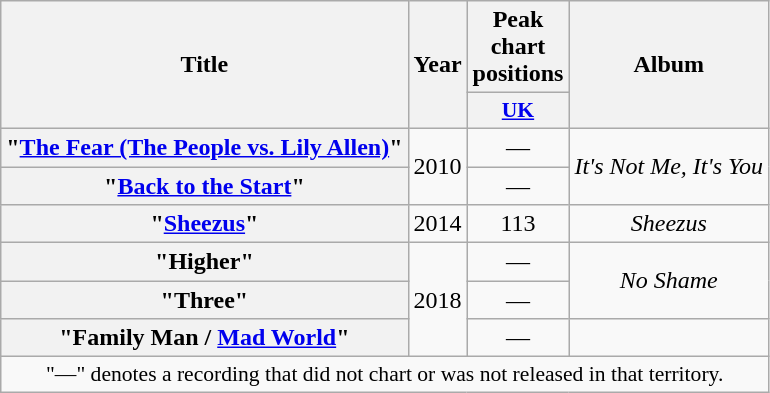<table class="wikitable plainrowheaders" style="text-align:center;">
<tr>
<th scope="col" rowspan="2">Title</th>
<th scope="col" rowspan="2">Year</th>
<th scope="col">Peak chart positions</th>
<th scope="col" rowspan="2">Album</th>
</tr>
<tr>
<th scope="col" style="width:2.5em;font-size:90%;"><a href='#'>UK</a><br></th>
</tr>
<tr>
<th scope="row">"<a href='#'>The Fear (The People vs. Lily Allen)</a>"</th>
<td rowspan="2">2010</td>
<td>—</td>
<td rowspan="2"><em>It's Not Me, It's You</em></td>
</tr>
<tr>
<th scope="row">"<a href='#'>Back to the Start</a>"</th>
<td>—</td>
</tr>
<tr>
<th scope="row">"<a href='#'>Sheezus</a>"</th>
<td>2014</td>
<td>113</td>
<td><em>Sheezus</em></td>
</tr>
<tr>
<th scope="row">"Higher"</th>
<td rowspan="3">2018</td>
<td>—</td>
<td rowspan="2"><em>No Shame</em></td>
</tr>
<tr>
<th scope="row">"Three"</th>
<td>—</td>
</tr>
<tr>
<th scope="row">"Family Man / <a href='#'>Mad World</a>"</th>
<td>—</td>
<td></td>
</tr>
<tr>
<td colspan="4" style="font-size:90%">"—" denotes a recording that did not chart or was not released in that territory.</td>
</tr>
</table>
